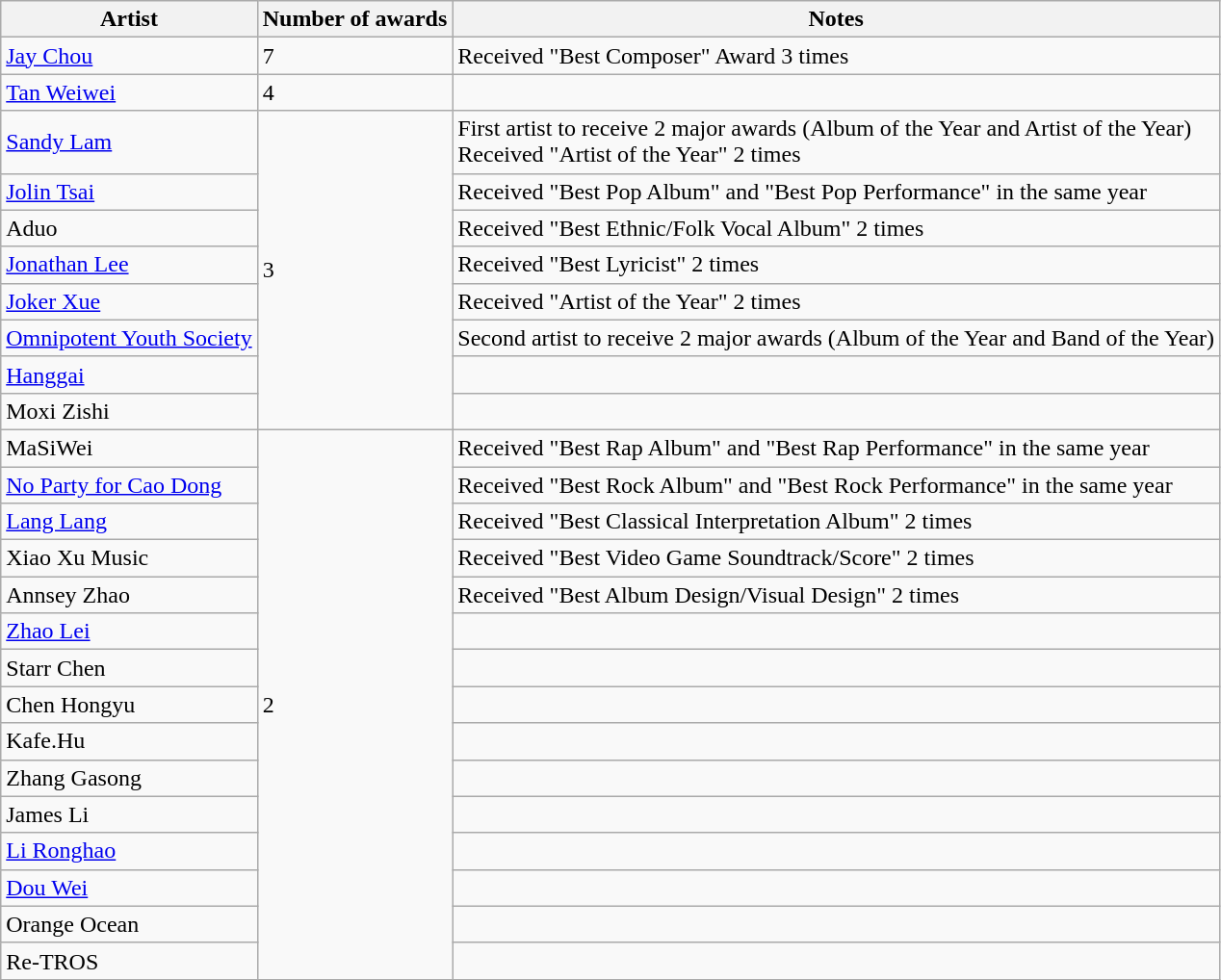<table class="wikitable">
<tr>
<th>Artist</th>
<th>Number of awards</th>
<th>Notes</th>
</tr>
<tr>
<td><a href='#'>Jay Chou</a></td>
<td>7</td>
<td>Received "Best Composer" Award 3 times</td>
</tr>
<tr>
<td><a href='#'>Tan Weiwei</a></td>
<td>4</td>
<td></td>
</tr>
<tr>
<td><a href='#'>Sandy Lam</a></td>
<td rowspan="8">3</td>
<td>First artist to receive 2 major awards (Album of the Year and Artist of the Year)<br>Received "Artist of the Year" 2 times</td>
</tr>
<tr>
<td><a href='#'>Jolin Tsai</a></td>
<td>Received "Best Pop Album" and "Best Pop Performance" in the same year</td>
</tr>
<tr>
<td>Aduo</td>
<td>Received "Best Ethnic/Folk Vocal Album" 2 times</td>
</tr>
<tr>
<td><a href='#'>Jonathan Lee</a></td>
<td>Received "Best Lyricist" 2 times</td>
</tr>
<tr>
<td><a href='#'>Joker Xue</a></td>
<td>Received "Artist of the Year" 2 times</td>
</tr>
<tr>
<td><a href='#'>Omnipotent Youth Society</a></td>
<td>Second artist to receive 2 major awards (Album of the Year and Band of the Year)</td>
</tr>
<tr>
<td><a href='#'>Hanggai</a></td>
<td></td>
</tr>
<tr>
<td>Moxi Zishi</td>
<td></td>
</tr>
<tr>
<td>MaSiWei</td>
<td rowspan="15">2</td>
<td>Received "Best Rap Album" and "Best Rap Performance" in the same year</td>
</tr>
<tr>
<td><a href='#'>No Party for Cao Dong</a></td>
<td>Received "Best Rock Album" and "Best Rock Performance" in the same year</td>
</tr>
<tr>
<td><a href='#'>Lang Lang</a></td>
<td>Received "Best Classical Interpretation Album" 2 times</td>
</tr>
<tr>
<td>Xiao Xu Music</td>
<td>Received "Best Video Game Soundtrack/Score" 2 times</td>
</tr>
<tr>
<td>Annsey Zhao</td>
<td>Received "Best Album Design/Visual Design" 2 times</td>
</tr>
<tr>
<td><a href='#'>Zhao Lei</a></td>
<td></td>
</tr>
<tr>
<td>Starr Chen</td>
<td></td>
</tr>
<tr>
<td>Chen Hongyu</td>
<td></td>
</tr>
<tr>
<td>Kafe.Hu</td>
<td></td>
</tr>
<tr>
<td>Zhang Gasong</td>
<td></td>
</tr>
<tr>
<td>James Li</td>
<td></td>
</tr>
<tr>
<td><a href='#'>Li Ronghao</a></td>
<td></td>
</tr>
<tr>
<td><a href='#'>Dou Wei</a></td>
<td></td>
</tr>
<tr>
<td>Orange Ocean</td>
<td></td>
</tr>
<tr>
<td>Re-TROS</td>
<td></td>
</tr>
</table>
